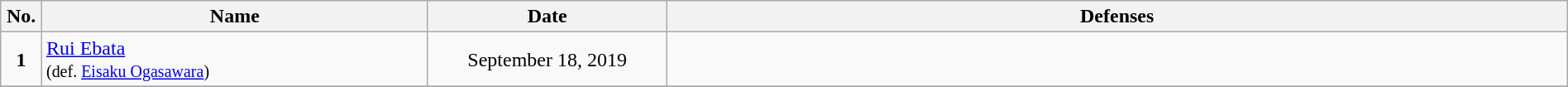<table class="wikitable" style="width:100%; font-size:100%;">
<tr>
<th style= width:1%;">No.</th>
<th style= width:21%;">Name</th>
<th style=width:13%;">Date</th>
<th style= width:49%;">Defenses</th>
</tr>
<tr>
<td align=center><strong>1</strong></td>
<td align=left> <a href='#'>Rui Ebata</a> <br><small>(def. <a href='#'>Eisaku Ogasawara</a>)</small></td>
<td align=center>September 18, 2019</td>
<td></td>
</tr>
<tr>
</tr>
</table>
